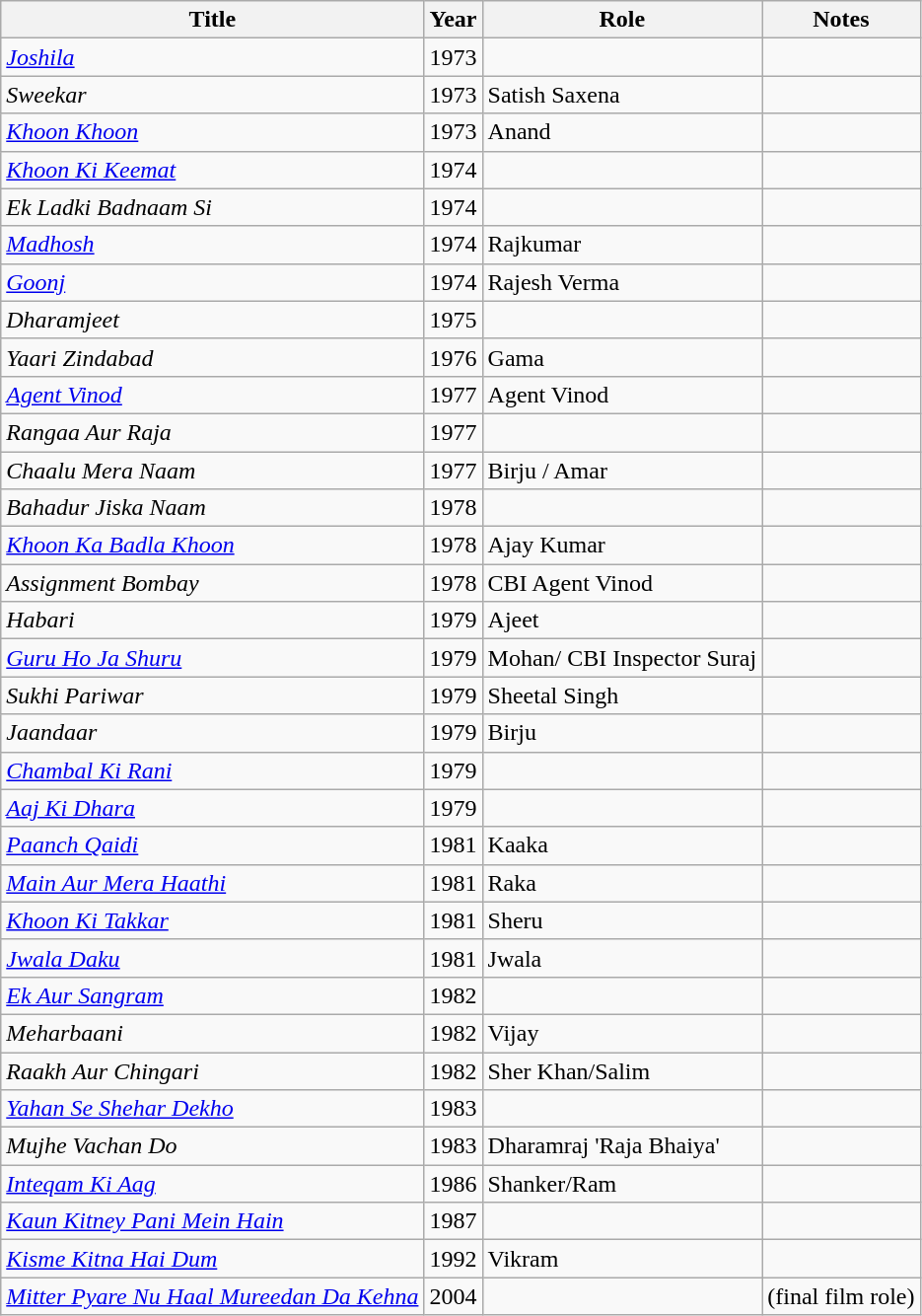<table class="wikitable sortable">
<tr style="text-align:center;">
<th>Title</th>
<th>Year</th>
<th>Role</th>
<th>Notes</th>
</tr>
<tr>
<td><em><a href='#'>Joshila</a></em></td>
<td>1973</td>
<td></td>
<td></td>
</tr>
<tr>
<td><em>Sweekar</em></td>
<td>1973</td>
<td>Satish Saxena</td>
<td></td>
</tr>
<tr>
<td><em><a href='#'>Khoon Khoon</a></em></td>
<td>1973</td>
<td>Anand</td>
<td></td>
</tr>
<tr>
<td><em><a href='#'>Khoon Ki Keemat</a></em></td>
<td>1974</td>
<td></td>
<td></td>
</tr>
<tr>
<td><em>Ek Ladki Badnaam Si</em></td>
<td>1974</td>
<td></td>
<td></td>
</tr>
<tr>
<td><em><a href='#'>Madhosh</a></em></td>
<td>1974</td>
<td>Rajkumar</td>
<td></td>
</tr>
<tr>
<td><em><a href='#'>Goonj</a></em></td>
<td>1974</td>
<td>Rajesh Verma</td>
<td></td>
</tr>
<tr>
<td><em>Dharamjeet</em></td>
<td>1975</td>
<td></td>
<td></td>
</tr>
<tr>
<td><em>Yaari Zindabad</em></td>
<td>1976</td>
<td>Gama</td>
<td></td>
</tr>
<tr>
<td><em><a href='#'>Agent Vinod</a></em></td>
<td>1977</td>
<td>Agent Vinod</td>
<td></td>
</tr>
<tr>
<td><em>Rangaa Aur Raja</em></td>
<td>1977</td>
<td></td>
<td></td>
</tr>
<tr>
<td><em>Chaalu Mera Naam</em></td>
<td>1977</td>
<td>Birju / Amar</td>
<td></td>
</tr>
<tr>
<td><em>Bahadur Jiska Naam</em></td>
<td>1978</td>
<td></td>
<td></td>
</tr>
<tr>
<td><em><a href='#'>Khoon Ka Badla Khoon</a></em></td>
<td>1978</td>
<td>Ajay Kumar</td>
<td></td>
</tr>
<tr>
<td><em>Assignment Bombay</em></td>
<td>1978</td>
<td>CBI Agent Vinod</td>
<td></td>
</tr>
<tr>
<td><em>Habari</em></td>
<td>1979</td>
<td>Ajeet</td>
<td></td>
</tr>
<tr>
<td><em><a href='#'>Guru Ho Ja Shuru</a></em></td>
<td>1979</td>
<td>Mohan/ CBI Inspector Suraj</td>
<td></td>
</tr>
<tr>
<td><em>Sukhi Pariwar</em></td>
<td>1979</td>
<td>Sheetal Singh</td>
<td></td>
</tr>
<tr>
<td><em>Jaandaar</em></td>
<td>1979</td>
<td>Birju</td>
<td></td>
</tr>
<tr>
<td><em><a href='#'>Chambal Ki Rani</a></em></td>
<td>1979</td>
<td></td>
<td></td>
</tr>
<tr>
<td><em><a href='#'>Aaj Ki Dhara</a></em></td>
<td>1979</td>
<td></td>
<td></td>
</tr>
<tr>
<td><em><a href='#'>Paanch Qaidi</a></em></td>
<td>1981</td>
<td>Kaaka</td>
<td></td>
</tr>
<tr>
<td><em><a href='#'>Main Aur Mera Haathi</a></em></td>
<td>1981</td>
<td>Raka</td>
<td></td>
</tr>
<tr>
<td><em><a href='#'>Khoon Ki Takkar</a></em></td>
<td>1981</td>
<td>Sheru</td>
<td></td>
</tr>
<tr>
<td><em><a href='#'>Jwala Daku</a></em></td>
<td>1981</td>
<td>Jwala</td>
<td></td>
</tr>
<tr>
<td><em><a href='#'>Ek Aur Sangram</a></em></td>
<td>1982</td>
<td></td>
<td></td>
</tr>
<tr>
<td><em>Meharbaani</em></td>
<td>1982</td>
<td>Vijay</td>
<td></td>
</tr>
<tr>
<td><em>Raakh Aur Chingari</em></td>
<td>1982</td>
<td>Sher Khan/Salim</td>
<td></td>
</tr>
<tr>
<td><em><a href='#'>Yahan Se Shehar Dekho</a></em></td>
<td>1983</td>
<td></td>
<td></td>
</tr>
<tr>
<td><em>Mujhe Vachan Do</em></td>
<td>1983</td>
<td>Dharamraj 'Raja Bhaiya'</td>
<td></td>
</tr>
<tr>
<td><em><a href='#'>Inteqam Ki Aag</a></em></td>
<td>1986</td>
<td>Shanker/Ram</td>
<td></td>
</tr>
<tr>
<td><em><a href='#'>Kaun Kitney Pani Mein Hain</a></em></td>
<td>1987</td>
<td></td>
<td></td>
</tr>
<tr>
<td><em><a href='#'>Kisme Kitna Hai Dum</a></em></td>
<td>1992</td>
<td>Vikram</td>
<td></td>
</tr>
<tr>
<td><em><a href='#'>Mitter Pyare Nu Haal Mureedan Da Kehna</a></em></td>
<td>2004</td>
<td></td>
<td>(final film role)</td>
</tr>
</table>
